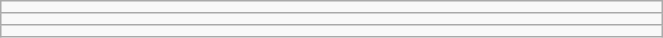<table class="wikitable" style=" text-align:center; font-size:110%;" width="35%">
<tr>
<td></td>
</tr>
<tr>
<td></td>
</tr>
<tr>
<td></td>
</tr>
</table>
